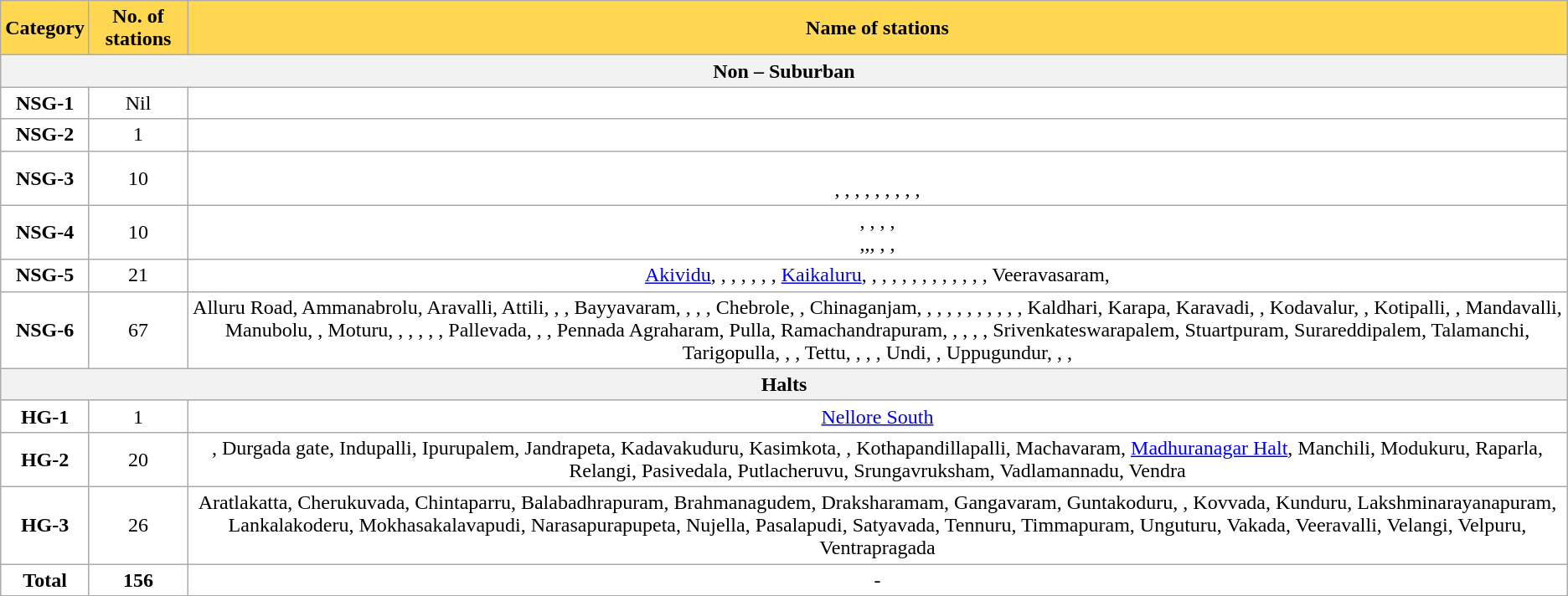<table class="wikitable sortable" style="background:#fff;">
<tr>
<th style="background:#ffd750;" !>Category</th>
<th style="background:#ffd750;" !>No. of stations</th>
<th style="background:#ffd750;" !>Name of stations</th>
</tr>
<tr>
<th colspan="3"><strong>Non – Suburban</strong></th>
</tr>
<tr>
<td style="text-align:center;"><strong>NSG-1</strong></td>
<td style="text-align:center;">Nil</td>
<td style="text-align:center;"></td>
</tr>
<tr>
<td style="text-align:center;"><strong>NSG-2</strong></td>
<td style="text-align:center;">1</td>
<td style="text-align:center;"></td>
</tr>
<tr>
<td style="text-align:center;"><strong>NSG-3</strong></td>
<td style="text-align:center;">10</td>
<td style="text-align:center;"><br>,
, , , , , , , ,  </td>
</tr>
<tr>
<td style="text-align:center;"><strong>NSG-4</strong></td>
<td style="text-align:center;">10</td>
<td style="text-align:center;">, , , ,<br>,,, , , </td>
</tr>
<tr>
<td style="text-align:center;"><strong>NSG-5</strong></td>
<td style="text-align:center;">21</td>
<td style="text-align:center;"><a href='#'>Akividu</a>, , , , , , , <a href='#'>Kaikaluru</a>, , , , , , , , , , , , , Veeravasaram,</td>
</tr>
<tr>
<td style="text-align:center;"><strong>NSG-6</strong></td>
<td style="text-align:center;">67</td>
<td style="text-align:center;">Alluru Road, Ammanabrolu, Aravalli, Attili, , , Bayyavaram, , , , Chebrole, , Chinaganjam, , , , , , , , , , , Kaldhari, Karapa, Karavadi, , Kodavalur, , Kotipalli, , Mandavalli, Manubolu, , Moturu, , , , , , Pallevada, , , Pennada Agraharam, Pulla, Ramachandrapuram, , , , , Srivenkateswarapalem, Stuartpuram, Surareddipalem, Talamanchi, Tarigopulla, , , Tettu, , , , Undi, , Uppugundur, ,  , </td>
</tr>
<tr>
<th colspan="3"><strong>Halts</strong></th>
</tr>
<tr>
<td style="text-align:center;"><strong>HG-1</strong></td>
<td style="text-align:center;">1</td>
<td style="text-align:center;"><a href='#'>Nellore South</a></td>
</tr>
<tr>
<td style="text-align:center;"><strong>HG-2</strong></td>
<td style="text-align:center;">20</td>
<td style="text-align:center;">, Durgada gate, Indupalli, Ipurupalem, Jandrapeta, Kadavakuduru, Kasimkota, , Kothapandillapalli, Machavaram, <a href='#'>Madhuranagar Halt</a>, Manchili, Modukuru, Raparla, Relangi, Pasivedala, Putlacheruvu, Srungavruksham, Vadlamannadu, Vendra</td>
</tr>
<tr>
<td style="text-align:center;"><strong>HG-3</strong></td>
<td style="text-align:center;">26</td>
<td style="text-align:center;">Aratlakatta, Cherukuvada, Chintaparru, Balabadhrapuram, Brahmanagudem, Draksharamam, Gangavaram, Guntakoduru, , Kovvada, Kunduru, Lakshminarayanapuram, Lankalakoderu, Mokhasakalavapudi, Narasapurapupeta, Nujella, Pasalapudi, Satyavada, Tennuru, Timmapuram, Unguturu, Vakada, Veeravalli, Velangi, Velpuru, Ventrapragada</td>
</tr>
<tr style="text-align:center;">
<td><strong>Total</strong></td>
<td><strong>156</strong></td>
<td>-</td>
</tr>
</table>
